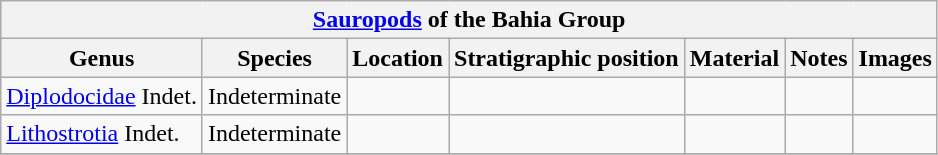<table class="wikitable" align="center">
<tr>
<th colspan="7" align="center"><a href='#'>Sauropods</a> of the Bahia Group</th>
</tr>
<tr>
<th>Genus</th>
<th>Species</th>
<th>Location</th>
<th>Stratigraphic position</th>
<th>Material</th>
<th>Notes</th>
<th>Images</th>
</tr>
<tr>
<td><a href='#'>Diplodocidae</a> Indet.</td>
<td>Indeterminate</td>
<td></td>
<td></td>
<td></td>
<td></td>
<td></td>
</tr>
<tr>
<td><a href='#'>Lithostrotia</a> Indet.</td>
<td>Indeterminate</td>
<td></td>
<td></td>
<td></td>
<td></td>
<td></td>
</tr>
<tr>
</tr>
</table>
